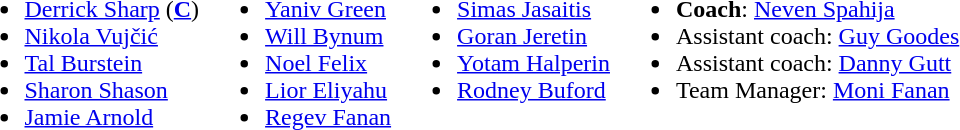<table>
<tr valign="top">
<td><br><ul><li>  <a href='#'>Derrick Sharp</a> (<strong><a href='#'>C</a></strong>)</li><li> <a href='#'>Nikola Vujčić</a></li><li> <a href='#'>Tal Burstein</a></li><li> <a href='#'>Sharon Shason</a></li><li>  <a href='#'>Jamie Arnold</a></li></ul></td>
<td><br><ul><li> <a href='#'>Yaniv Green</a></li><li> <a href='#'>Will Bynum</a></li><li> <a href='#'>Noel Felix</a></li><li> <a href='#'>Lior Eliyahu</a></li><li> <a href='#'>Regev Fanan</a></li></ul></td>
<td><br><ul><li> <a href='#'>Simas Jasaitis</a></li><li> <a href='#'>Goran Jeretin</a></li><li> <a href='#'>Yotam Halperin</a></li><li> <a href='#'>Rodney Buford</a></li></ul></td>
<td><br><ul><li><strong>Coach</strong>:  <a href='#'>Neven Spahija</a></li><li>Assistant coach:  <a href='#'>Guy Goodes</a></li><li>Assistant coach:  <a href='#'>Danny Gutt</a></li><li>Team Manager:  <a href='#'>Moni Fanan</a></li></ul></td>
</tr>
</table>
